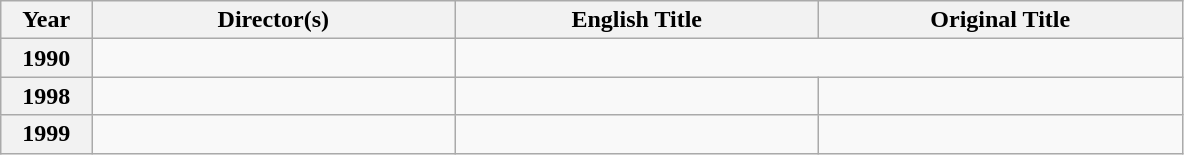<table class="wikitable plainrowheaders">
<tr>
<th scope="col" style="width:5%;">Year</th>
<th scope="col" style="width:20%;">Director(s)</th>
<th scope="col" style="width:20%;">English Title</th>
<th scope="col" style="width:20%;">Original Title</th>
</tr>
<tr>
<th style="text-align:center;">1990 <br></th>
<td></td>
<td colspan="2"></td>
</tr>
<tr>
<th style="text-align:center;">1998 <br></th>
<td></td>
<td></td>
<td></td>
</tr>
<tr>
<th style="text-align:center;">1999 <br></th>
<td></td>
<td></td>
<td></td>
</tr>
</table>
